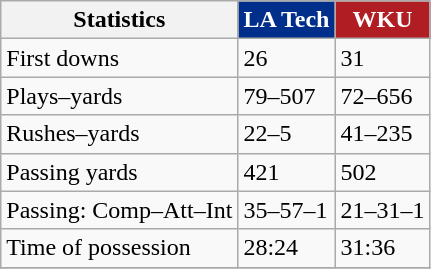<table class="wikitable">
<tr>
<th>Statistics</th>
<th style="background:#002F8B; color:#FFFFFF">LA Tech</th>
<th style="background:#B01E24; color:#FFFFFF">WKU</th>
</tr>
<tr>
<td>First downs</td>
<td>26</td>
<td>31</td>
</tr>
<tr>
<td>Plays–yards</td>
<td>79–507</td>
<td>72–656</td>
</tr>
<tr>
<td>Rushes–yards</td>
<td>22–5</td>
<td>41–235</td>
</tr>
<tr>
<td>Passing yards</td>
<td>421</td>
<td>502</td>
</tr>
<tr>
<td>Passing: Comp–Att–Int</td>
<td>35–57–1</td>
<td>21–31–1</td>
</tr>
<tr>
<td>Time of possession</td>
<td>28:24</td>
<td>31:36</td>
</tr>
<tr>
</tr>
</table>
